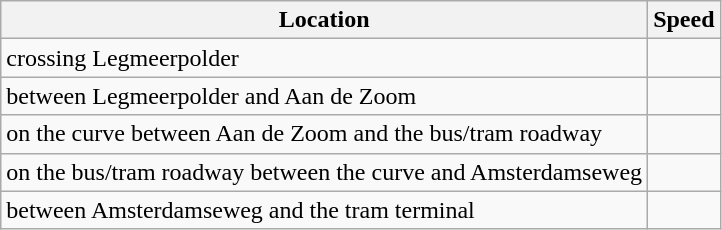<table class="wikitable">
<tr>
<th>Location</th>
<th>Speed</th>
</tr>
<tr>
<td>crossing Legmeerpolder</td>
<td></td>
</tr>
<tr>
<td>between Legmeerpolder and Aan de Zoom</td>
<td></td>
</tr>
<tr>
<td>on the curve between Aan de Zoom and the bus/tram roadway</td>
<td></td>
</tr>
<tr>
<td>on the bus/tram roadway between the curve and Amsterdamseweg</td>
<td></td>
</tr>
<tr>
<td>between Amsterdamseweg and the tram terminal</td>
<td></td>
</tr>
</table>
